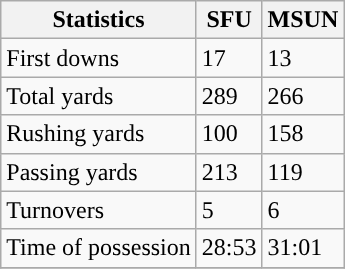<table class="wikitable" style="float: left;">
<tr>
<th>Statistics</th>
<th>SFU</th>
<th>MSUN</th>
</tr>
<tr>
<td>First downs</td>
<td>17</td>
<td>13</td>
</tr>
<tr>
<td>Total yards</td>
<td>289</td>
<td>266</td>
</tr>
<tr>
<td>Rushing yards</td>
<td>100</td>
<td>158</td>
</tr>
<tr>
<td>Passing yards</td>
<td>213</td>
<td>119</td>
</tr>
<tr>
<td>Turnovers</td>
<td>5</td>
<td>6</td>
</tr>
<tr>
<td>Time of possession</td>
<td>28:53</td>
<td>31:01</td>
</tr>
<tr>
</tr>
</table>
